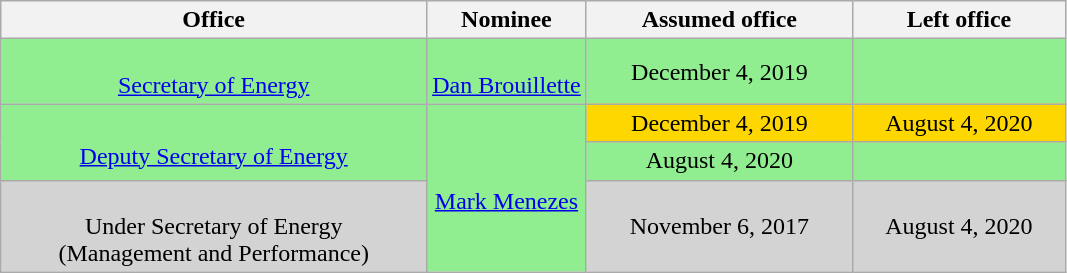<table class="wikitable sortable" style="text-align:center">
<tr>
<th style="width:40%;">Office</th>
<th style="width:15%;">Nominee</th>
<th style="width:25%;" data-sort- type="date">Assumed office</th>
<th style="width:20%;" data-sort- type="date">Left office</th>
</tr>
<tr style="background:lightgreen;">
<td><br><a href='#'>Secretary of Energy</a></td>
<td><br><a href='#'>Dan Brouillette</a></td>
<td>December 4, 2019<br></td>
<td></td>
</tr>
<tr style="background:lightgreen;">
<td rowspan="2"><br><a href='#'>Deputy Secretary of Energy</a></td>
<td rowspan="3"><br><a href='#'>Mark Menezes</a></td>
<td style="background:gold;">December 4, 2019</td>
<td style="background:gold;">August 4, 2020</td>
</tr>
<tr style="background:lightgreen;">
<td>August 4, 2020<br></td>
<td></td>
</tr>
<tr style="background:lightgray;">
<td><br>Under Secretary of Energy<br>(Management and Performance)</td>
<td>November 6, 2017<br></td>
<td>August 4, 2020</td>
</tr>
</table>
